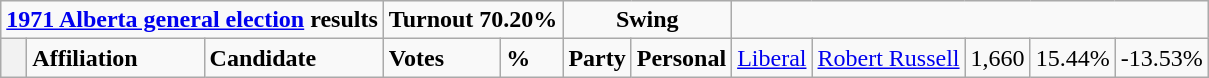<table class="wikitable">
<tr>
<td colspan="3" align=center><strong><a href='#'>1971 Alberta general election</a> results</strong></td>
<td colspan="2"><strong>Turnout 70.20%</strong></td>
<td colspan="2" align=center><strong>Swing</strong></td>
</tr>
<tr>
<th style="width: 10px;"></th>
<td><strong>Affiliation</strong></td>
<td><strong>Candidate</strong></td>
<td><strong>Votes</strong></td>
<td><strong>%</strong></td>
<td><strong>Party</strong></td>
<td><strong>Personal</strong><br>

</td>
<td><a href='#'>Liberal</a></td>
<td><a href='#'>Robert Russell</a></td>
<td>1,660</td>
<td>15.44%</td>
<td colspan=2 align=center>-13.53%<br>



</td>
</tr>
</table>
